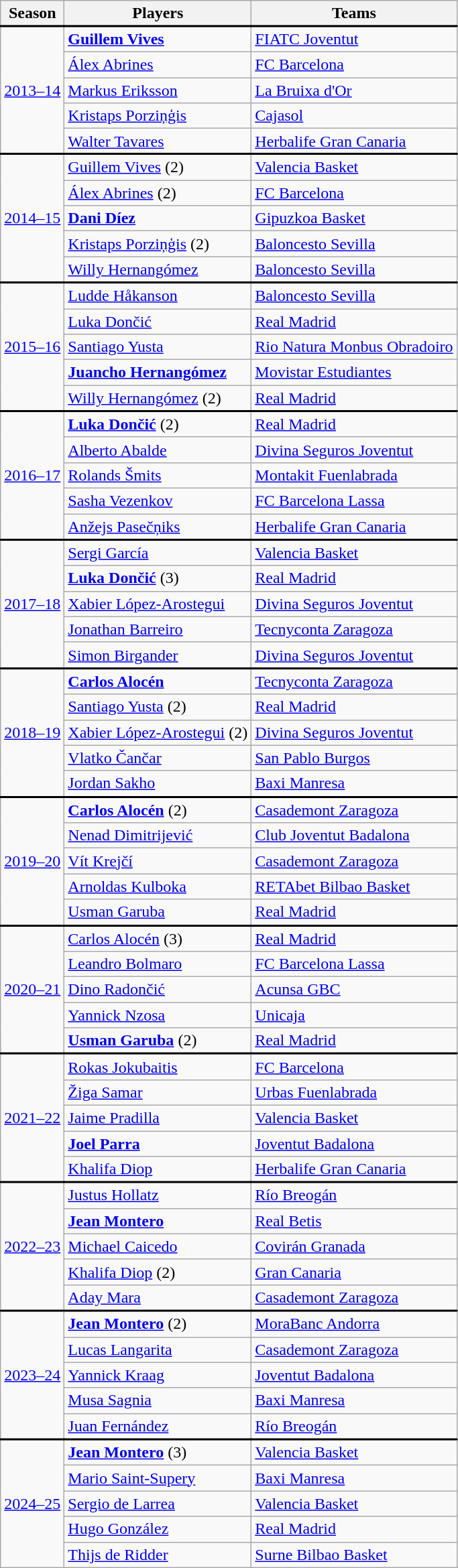<table class="wikitable">
<tr>
<th>Season</th>
<th>Players</th>
<th>Teams</th>
</tr>
<tr>
</tr>
<tr style = "border-top:2px solid black;">
<td rowspan=5><a href='#'>2013–14</a></td>
<td> <strong><a href='#'>Guillem Vives</a></strong></td>
<td><a href='#'>FIATC Joventut</a></td>
</tr>
<tr>
<td> <a href='#'>Álex Abrines</a></td>
<td><a href='#'>FC Barcelona</a></td>
</tr>
<tr>
<td> <a href='#'>Markus Eriksson</a></td>
<td><a href='#'>La Bruixa d'Or</a></td>
</tr>
<tr>
<td> <a href='#'>Kristaps Porziņģis</a></td>
<td><a href='#'>Cajasol</a></td>
</tr>
<tr>
<td> <a href='#'>Walter Tavares</a></td>
<td><a href='#'>Herbalife Gran Canaria</a></td>
</tr>
<tr>
</tr>
<tr style = "border-top:2px solid black;">
<td rowspan=5><a href='#'>2014–15</a></td>
<td> <a href='#'>Guillem Vives</a> (2)</td>
<td><a href='#'>Valencia Basket</a></td>
</tr>
<tr>
<td> <a href='#'>Álex Abrines</a> (2)</td>
<td><a href='#'>FC Barcelona</a></td>
</tr>
<tr>
<td> <strong><a href='#'>Dani Díez</a></strong></td>
<td><a href='#'>Gipuzkoa Basket</a></td>
</tr>
<tr>
<td> <a href='#'>Kristaps Porziņģis</a> (2)</td>
<td><a href='#'>Baloncesto Sevilla</a></td>
</tr>
<tr>
<td> <a href='#'>Willy Hernangómez</a></td>
<td><a href='#'>Baloncesto Sevilla</a></td>
</tr>
<tr style = "border-top:2px solid black;">
<td rowspan=5><a href='#'>2015–16</a></td>
<td>  <a href='#'>Ludde Håkanson</a></td>
<td><a href='#'>Baloncesto Sevilla</a></td>
</tr>
<tr>
<td> <a href='#'>Luka Dončić</a></td>
<td><a href='#'>Real Madrid</a></td>
</tr>
<tr>
<td> <a href='#'>Santiago Yusta</a></td>
<td><a href='#'>Rio Natura Monbus Obradoiro</a></td>
</tr>
<tr>
<td> <strong><a href='#'>Juancho Hernangómez</a></strong></td>
<td><a href='#'>Movistar Estudiantes</a></td>
</tr>
<tr>
<td> <a href='#'>Willy Hernangómez</a> (2)</td>
<td><a href='#'>Real Madrid</a></td>
</tr>
<tr style = "border-top:2px solid black;">
<td rowspan=5><a href='#'>2016–17</a></td>
<td> <strong><a href='#'>Luka Dončić</a></strong> (2)</td>
<td><a href='#'>Real Madrid</a></td>
</tr>
<tr>
<td>  <a href='#'>Alberto Abalde</a></td>
<td><a href='#'>Divina Seguros Joventut</a></td>
</tr>
<tr>
<td> <a href='#'>Rolands Šmits</a></td>
<td><a href='#'>Montakit Fuenlabrada</a></td>
</tr>
<tr>
<td> <a href='#'>Sasha Vezenkov</a></td>
<td><a href='#'>FC Barcelona Lassa</a></td>
</tr>
<tr>
<td> <a href='#'>Anžejs Pasečņiks</a></td>
<td><a href='#'>Herbalife Gran Canaria</a></td>
</tr>
<tr style = "border-top:2px solid black;">
<td rowspan=5><a href='#'>2017–18</a></td>
<td> <a href='#'>Sergi García</a></td>
<td><a href='#'>Valencia Basket</a></td>
</tr>
<tr>
<td> <strong><a href='#'>Luka Dončić</a></strong> (3)</td>
<td><a href='#'>Real Madrid</a></td>
</tr>
<tr>
<td> <a href='#'>Xabier López-Arostegui</a></td>
<td><a href='#'>Divina Seguros Joventut</a></td>
</tr>
<tr>
<td> <a href='#'>Jonathan Barreiro</a></td>
<td><a href='#'>Tecnyconta Zaragoza</a></td>
</tr>
<tr>
<td> <a href='#'>Simon Birgander</a></td>
<td><a href='#'>Divina Seguros Joventut</a></td>
</tr>
<tr style = "border-top:2px solid black;">
<td rowspan=5><a href='#'>2018–19</a></td>
<td> <strong><a href='#'>Carlos Alocén</a></strong></td>
<td><a href='#'>Tecnyconta Zaragoza</a></td>
</tr>
<tr>
<td> <a href='#'>Santiago Yusta</a> (2)</td>
<td><a href='#'>Real Madrid</a></td>
</tr>
<tr>
<td> <a href='#'>Xabier López-Arostegui</a> (2)</td>
<td><a href='#'>Divina Seguros Joventut</a></td>
</tr>
<tr>
<td> <a href='#'>Vlatko Čančar</a></td>
<td><a href='#'>San Pablo Burgos</a></td>
</tr>
<tr>
<td> <a href='#'>Jordan Sakho</a></td>
<td><a href='#'>Baxi Manresa</a></td>
</tr>
<tr style = "border-top:2px solid black;">
<td rowspan=5><a href='#'>2019–20</a></td>
<td> <strong><a href='#'>Carlos Alocén</a></strong> (2)</td>
<td><a href='#'>Casademont Zaragoza</a></td>
</tr>
<tr>
<td> <a href='#'>Nenad Dimitrijević</a></td>
<td><a href='#'>Club Joventut Badalona</a></td>
</tr>
<tr>
<td> <a href='#'>Vít Krejčí</a></td>
<td><a href='#'>Casademont Zaragoza</a></td>
</tr>
<tr>
<td> <a href='#'>Arnoldas Kulboka</a></td>
<td><a href='#'>RETAbet Bilbao Basket</a></td>
</tr>
<tr>
<td> <a href='#'>Usman Garuba</a></td>
<td><a href='#'>Real Madrid</a></td>
</tr>
<tr style = "border-top:2px solid black;">
<td rowspan=5><a href='#'>2020–21</a></td>
<td> <a href='#'>Carlos Alocén</a> (3)</td>
<td><a href='#'>Real Madrid</a></td>
</tr>
<tr>
<td> <a href='#'>Leandro Bolmaro</a></td>
<td><a href='#'>FC Barcelona Lassa</a></td>
</tr>
<tr>
<td> <a href='#'>Dino Radončić</a></td>
<td><a href='#'>Acunsa GBC</a></td>
</tr>
<tr>
<td> <a href='#'>Yannick Nzosa</a></td>
<td><a href='#'>Unicaja</a></td>
</tr>
<tr>
<td> <strong><a href='#'>Usman Garuba</a></strong> (2)</td>
<td><a href='#'>Real Madrid</a></td>
</tr>
<tr style = "border-top:2px solid black;">
<td rowspan=5><a href='#'>2021–22</a></td>
<td> <a href='#'>Rokas Jokubaitis</a></td>
<td><a href='#'>FC Barcelona</a></td>
</tr>
<tr>
<td> <a href='#'>Žiga Samar</a></td>
<td><a href='#'>Urbas Fuenlabrada</a></td>
</tr>
<tr>
<td> <a href='#'>Jaime Pradilla</a></td>
<td><a href='#'>Valencia Basket</a></td>
</tr>
<tr>
<td> <strong><a href='#'>Joel Parra</a></strong></td>
<td><a href='#'>Joventut Badalona</a></td>
</tr>
<tr>
<td> <a href='#'>Khalifa Diop</a></td>
<td><a href='#'>Herbalife Gran Canaria</a></td>
</tr>
<tr style = "border-top:2px solid black;">
<td rowspan=5><a href='#'>2022–23</a></td>
<td> <a href='#'>Justus Hollatz</a></td>
<td><a href='#'>Río Breogán</a></td>
</tr>
<tr>
<td> <strong><a href='#'>Jean Montero</a></strong></td>
<td><a href='#'>Real Betis</a></td>
</tr>
<tr>
<td> <a href='#'>Michael Caicedo</a></td>
<td><a href='#'>Covirán Granada</a></td>
</tr>
<tr>
<td> <a href='#'>Khalifa Diop</a> (2)</td>
<td><a href='#'>Gran Canaria</a></td>
</tr>
<tr>
<td> <a href='#'>Aday Mara</a></td>
<td><a href='#'>Casademont Zaragoza</a></td>
</tr>
<tr style = "border-top:2px solid black;">
<td rowspan=5><a href='#'>2023–24</a></td>
<td> <strong><a href='#'>Jean Montero</a></strong> (2)</td>
<td><a href='#'>MoraBanc Andorra</a></td>
</tr>
<tr>
<td> <a href='#'>Lucas Langarita</a></td>
<td><a href='#'>Casademont Zaragoza</a></td>
</tr>
<tr>
<td> <a href='#'>Yannick Kraag</a></td>
<td><a href='#'>Joventut Badalona</a></td>
</tr>
<tr>
<td> <a href='#'>Musa Sagnia</a></td>
<td><a href='#'>Baxi Manresa</a></td>
</tr>
<tr>
<td> <a href='#'>Juan Fernández</a></td>
<td><a href='#'>Río Breogán</a></td>
</tr>
<tr style = "border-top:2px solid black;">
<td rowspan=5><a href='#'>2024–25</a></td>
<td> <strong><a href='#'>Jean Montero</a></strong> (3)</td>
<td><a href='#'>Valencia Basket</a></td>
</tr>
<tr>
<td> <a href='#'>Mario Saint-Supery</a></td>
<td><a href='#'>Baxi Manresa</a></td>
</tr>
<tr>
<td> <a href='#'>Sergio de Larrea</a></td>
<td><a href='#'>Valencia Basket</a></td>
</tr>
<tr>
<td> <a href='#'>Hugo González</a></td>
<td><a href='#'>Real Madrid</a></td>
</tr>
<tr>
<td> <a href='#'>Thijs de Ridder</a></td>
<td><a href='#'>Surne Bilbao Basket</a></td>
</tr>
</table>
